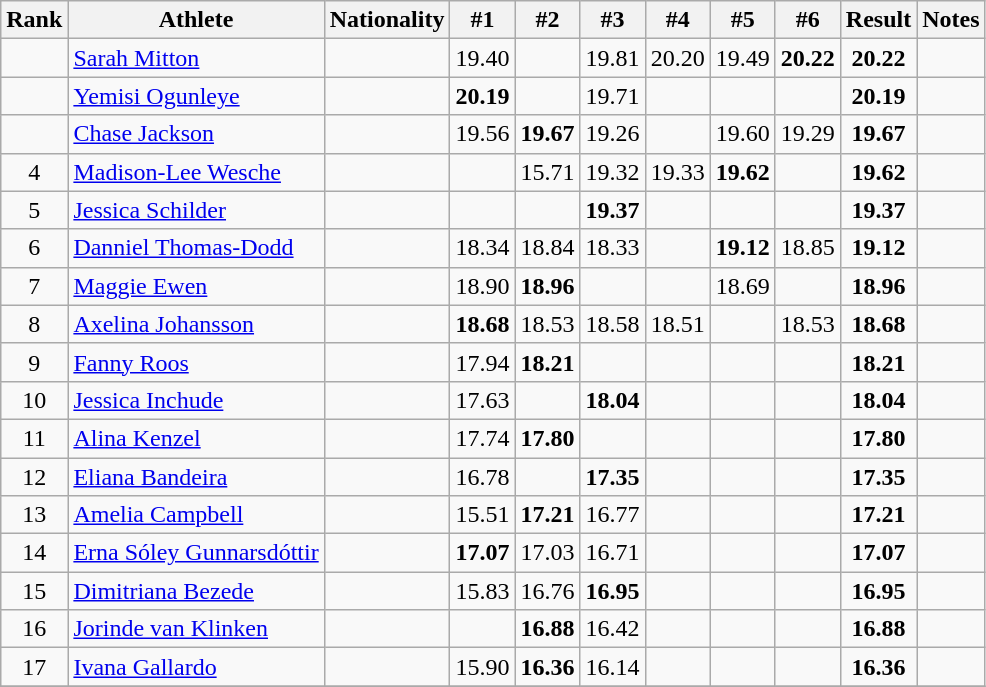<table class="wikitable sortable" style="text-align:center">
<tr>
<th>Rank</th>
<th>Athlete</th>
<th>Nationality</th>
<th>#1</th>
<th>#2</th>
<th>#3</th>
<th>#4</th>
<th>#5</th>
<th>#6</th>
<th>Result</th>
<th>Notes</th>
</tr>
<tr>
<td></td>
<td align="left"><a href='#'>Sarah Mitton</a></td>
<td align=left></td>
<td>19.40</td>
<td></td>
<td>19.81</td>
<td>20.20</td>
<td>19.49</td>
<td><strong>20.22</strong></td>
<td><strong>20.22</strong></td>
<td></td>
</tr>
<tr>
<td></td>
<td align="left"><a href='#'>Yemisi Ogunleye</a></td>
<td align=left></td>
<td><strong>20.19</strong></td>
<td></td>
<td>19.71</td>
<td></td>
<td></td>
<td></td>
<td><strong>20.19</strong></td>
<td></td>
</tr>
<tr>
<td></td>
<td align="left"><a href='#'>Chase Jackson</a></td>
<td align=left></td>
<td>19.56</td>
<td><strong>19.67</strong></td>
<td>19.26</td>
<td></td>
<td>19.60</td>
<td>19.29</td>
<td><strong>19.67</strong></td>
<td></td>
</tr>
<tr>
<td>4</td>
<td align="left"><a href='#'>Madison-Lee Wesche</a></td>
<td align=left></td>
<td></td>
<td>15.71</td>
<td>19.32</td>
<td>19.33</td>
<td><strong>19.62</strong></td>
<td></td>
<td><strong>19.62</strong></td>
<td></td>
</tr>
<tr>
<td>5</td>
<td align="left"><a href='#'>Jessica Schilder</a></td>
<td align=left></td>
<td></td>
<td></td>
<td><strong>19.37</strong></td>
<td></td>
<td></td>
<td></td>
<td><strong>19.37</strong></td>
<td></td>
</tr>
<tr>
<td>6</td>
<td align="left"><a href='#'>Danniel Thomas-Dodd</a></td>
<td align=left></td>
<td>18.34</td>
<td>18.84</td>
<td>18.33</td>
<td></td>
<td><strong>19.12</strong></td>
<td>18.85</td>
<td><strong>19.12</strong></td>
<td></td>
</tr>
<tr>
<td>7</td>
<td align="left"><a href='#'>Maggie Ewen</a></td>
<td align=left></td>
<td>18.90</td>
<td><strong>18.96</strong></td>
<td></td>
<td></td>
<td>18.69</td>
<td></td>
<td><strong>18.96</strong></td>
<td></td>
</tr>
<tr>
<td>8</td>
<td align="left"><a href='#'>Axelina Johansson</a></td>
<td align=left></td>
<td><strong>18.68</strong></td>
<td>18.53</td>
<td>18.58</td>
<td>18.51</td>
<td></td>
<td>18.53</td>
<td><strong>18.68</strong></td>
<td></td>
</tr>
<tr>
<td>9</td>
<td align="left"><a href='#'>Fanny Roos</a></td>
<td align=left></td>
<td>17.94</td>
<td><strong>18.21</strong></td>
<td></td>
<td></td>
<td></td>
<td></td>
<td><strong>18.21</strong></td>
<td></td>
</tr>
<tr>
<td>10</td>
<td align="left"><a href='#'>Jessica Inchude</a></td>
<td align=left></td>
<td>17.63</td>
<td></td>
<td><strong>18.04</strong></td>
<td></td>
<td></td>
<td></td>
<td><strong>18.04</strong></td>
<td></td>
</tr>
<tr>
<td>11</td>
<td align="left"><a href='#'>Alina Kenzel</a></td>
<td align=left></td>
<td>17.74</td>
<td><strong>17.80</strong></td>
<td></td>
<td></td>
<td></td>
<td></td>
<td><strong>17.80</strong></td>
<td></td>
</tr>
<tr>
<td>12</td>
<td align="left"><a href='#'>Eliana Bandeira</a></td>
<td align=left></td>
<td>16.78</td>
<td></td>
<td><strong>17.35</strong></td>
<td></td>
<td></td>
<td></td>
<td><strong>17.35</strong></td>
<td></td>
</tr>
<tr>
<td>13</td>
<td align="left"><a href='#'>Amelia Campbell</a></td>
<td align=left></td>
<td>15.51</td>
<td><strong>17.21</strong></td>
<td>16.77</td>
<td></td>
<td></td>
<td></td>
<td><strong>17.21</strong></td>
<td></td>
</tr>
<tr>
<td>14</td>
<td align="left"><a href='#'>Erna Sóley Gunnarsdóttir</a></td>
<td align=left></td>
<td><strong>17.07</strong></td>
<td>17.03</td>
<td>16.71</td>
<td></td>
<td></td>
<td></td>
<td><strong>17.07</strong></td>
<td></td>
</tr>
<tr>
<td>15</td>
<td align="left"><a href='#'>Dimitriana Bezede</a></td>
<td align=left></td>
<td>15.83</td>
<td>16.76</td>
<td><strong>16.95</strong></td>
<td></td>
<td></td>
<td></td>
<td><strong>16.95</strong></td>
<td></td>
</tr>
<tr>
<td>16</td>
<td align="left"><a href='#'>Jorinde van Klinken</a></td>
<td align=left></td>
<td></td>
<td><strong>16.88</strong></td>
<td>16.42</td>
<td></td>
<td></td>
<td></td>
<td><strong>16.88</strong></td>
<td></td>
</tr>
<tr>
<td>17</td>
<td align="left"><a href='#'>Ivana Gallardo</a></td>
<td align=left></td>
<td>15.90</td>
<td><strong>16.36</strong></td>
<td>16.14</td>
<td></td>
<td></td>
<td></td>
<td><strong>16.36</strong></td>
<td></td>
</tr>
<tr>
</tr>
</table>
